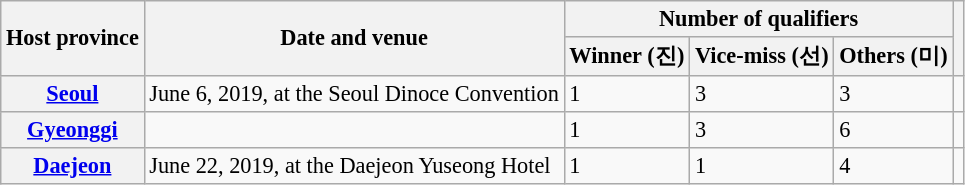<table class="wikitable col3center col4center col5center col6center" style="font-size:93%;">
<tr>
<th rowspan=2>Host province</th>
<th rowspan=2>Date and venue</th>
<th colspan=3>Number of qualifiers</th>
<th rowspan=2></th>
</tr>
<tr>
<th>Winner (진)</th>
<th>Vice-miss (선)</th>
<th>Others (미)</th>
</tr>
<tr>
<th><a href='#'>Seoul</a></th>
<td>June 6, 2019, at the Seoul Dinoce Convention</td>
<td>1</td>
<td>3</td>
<td>3</td>
<td></td>
</tr>
<tr>
<th><a href='#'>Gyeonggi</a></th>
<td></td>
<td>1</td>
<td>3</td>
<td>6</td>
<td></td>
</tr>
<tr>
<th><a href='#'>Daejeon</a></th>
<td>June 22, 2019, at the Daejeon Yuseong Hotel</td>
<td>1</td>
<td>1</td>
<td>4</td>
<td></td>
</tr>
</table>
